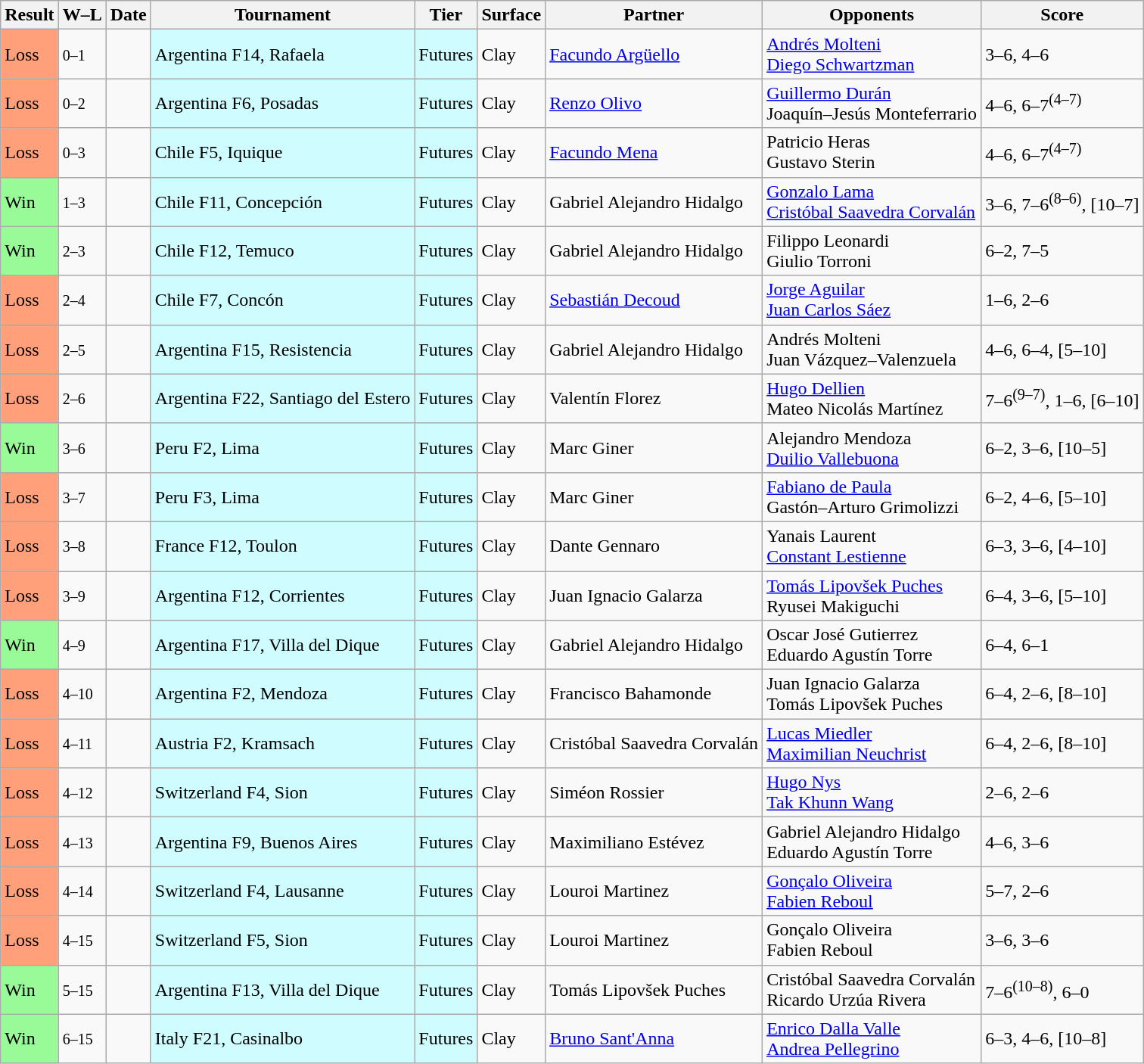<table class="sortable wikitable nowrap">
<tr>
<th>Result</th>
<th class="unsortable">W–L</th>
<th>Date</th>
<th>Tournament</th>
<th>Tier</th>
<th>Surface</th>
<th>Partner</th>
<th>Opponents</th>
<th class="unsortable">Score</th>
</tr>
<tr>
<td bgcolor=FFA07A>Loss</td>
<td><small>0–1</small></td>
<td></td>
<td style="background:#cffcff;">Argentina F14, Rafaela</td>
<td style="background:#cffcff;">Futures</td>
<td>Clay</td>
<td> <a href='#'>Facundo Argüello</a></td>
<td> <a href='#'>Andrés Molteni</a><br> <a href='#'>Diego Schwartzman</a></td>
<td>3–6, 4–6</td>
</tr>
<tr>
<td bgcolor=FFA07A>Loss</td>
<td><small>0–2</small></td>
<td></td>
<td style="background:#cffcff;">Argentina F6, Posadas</td>
<td style="background:#cffcff;">Futures</td>
<td>Clay</td>
<td> <a href='#'>Renzo Olivo</a></td>
<td> <a href='#'>Guillermo Durán</a><br> Joaquín–Jesús Monteferrario</td>
<td>4–6, 6–7<sup>(4–7)</sup></td>
</tr>
<tr>
<td bgcolor=FFA07A>Loss</td>
<td><small>0–3</small></td>
<td></td>
<td style="background:#cffcff;">Chile F5, Iquique</td>
<td style="background:#cffcff;">Futures</td>
<td>Clay</td>
<td> <a href='#'>Facundo Mena</a></td>
<td> Patricio Heras<br> Gustavo Sterin</td>
<td>4–6, 6–7<sup>(4–7)</sup></td>
</tr>
<tr>
<td bgcolor=98FB98>Win</td>
<td><small>1–3</small></td>
<td></td>
<td style="background:#cffcff;">Chile F11, Concepción</td>
<td style="background:#cffcff;">Futures</td>
<td>Clay</td>
<td> Gabriel Alejandro Hidalgo</td>
<td> <a href='#'>Gonzalo Lama</a><br> <a href='#'>Cristóbal Saavedra Corvalán</a></td>
<td>3–6, 7–6<sup>(8–6)</sup>, [10–7]</td>
</tr>
<tr>
<td bgcolor=98FB98>Win</td>
<td><small>2–3</small></td>
<td></td>
<td style="background:#cffcff;">Chile F12, Temuco</td>
<td style="background:#cffcff;">Futures</td>
<td>Clay</td>
<td> Gabriel Alejandro Hidalgo</td>
<td> Filippo Leonardi<br> Giulio Torroni</td>
<td>6–2, 7–5</td>
</tr>
<tr>
<td bgcolor=FFA07A>Loss</td>
<td><small>2–4</small></td>
<td></td>
<td style="background:#cffcff;">Chile F7, Concón</td>
<td style="background:#cffcff;">Futures</td>
<td>Clay</td>
<td> <a href='#'>Sebastián Decoud</a></td>
<td> <a href='#'>Jorge Aguilar</a><br> <a href='#'>Juan Carlos Sáez</a></td>
<td>1–6, 2–6</td>
</tr>
<tr>
<td bgcolor=FFA07A>Loss</td>
<td><small>2–5</small></td>
<td></td>
<td style="background:#cffcff;">Argentina F15, Resistencia</td>
<td style="background:#cffcff;">Futures</td>
<td>Clay</td>
<td> Gabriel Alejandro Hidalgo</td>
<td> Andrés Molteni<br> Juan Vázquez–Valenzuela</td>
<td>4–6, 6–4, [5–10]</td>
</tr>
<tr>
<td bgcolor=FFA07A>Loss</td>
<td><small>2–6</small></td>
<td></td>
<td style="background:#cffcff;">Argentina F22, Santiago del Estero</td>
<td style="background:#cffcff;">Futures</td>
<td>Clay</td>
<td> Valentín Florez</td>
<td> <a href='#'>Hugo Dellien</a><br> Mateo Nicolás Martínez</td>
<td>7–6<sup>(9–7)</sup>, 1–6, [6–10]</td>
</tr>
<tr>
<td bgcolor=98fb98>Win</td>
<td><small>3–6</small></td>
<td></td>
<td style="background:#cffcff;">Peru F2, Lima</td>
<td style="background:#cffcff;">Futures</td>
<td>Clay</td>
<td> Marc Giner</td>
<td> Alejandro Mendoza<br> <a href='#'>Duilio Vallebuona</a></td>
<td>6–2, 3–6, [10–5]</td>
</tr>
<tr>
<td bgcolor=FFA07A>Loss</td>
<td><small>3–7</small></td>
<td></td>
<td style="background:#cffcff;">Peru F3, Lima</td>
<td style="background:#cffcff;">Futures</td>
<td>Clay</td>
<td> Marc Giner</td>
<td> <a href='#'>Fabiano de Paula</a><br> Gastón–Arturo Grimolizzi</td>
<td>6–2, 4–6, [5–10]</td>
</tr>
<tr>
<td bgcolor=FFA07A>Loss</td>
<td><small>3–8</small></td>
<td></td>
<td style="background:#cffcff;">France F12, Toulon</td>
<td style="background:#cffcff;">Futures</td>
<td>Clay</td>
<td> Dante Gennaro</td>
<td> Yanais Laurent<br> <a href='#'>Constant Lestienne</a></td>
<td>6–3, 3–6, [4–10]</td>
</tr>
<tr>
<td bgcolor=FFA07A>Loss</td>
<td><small>3–9</small></td>
<td></td>
<td style="background:#cffcff;">Argentina F12, Corrientes</td>
<td style="background:#cffcff;">Futures</td>
<td>Clay</td>
<td> Juan Ignacio Galarza</td>
<td> <a href='#'>Tomás Lipovšek Puches</a><br> Ryusei Makiguchi</td>
<td>6–4, 3–6, [5–10]</td>
</tr>
<tr>
<td bgcolor=98FB98>Win</td>
<td><small>4–9</small></td>
<td></td>
<td style="background:#cffcff;">Argentina F17, Villa del Dique</td>
<td style="background:#cffcff;">Futures</td>
<td>Clay</td>
<td> Gabriel Alejandro Hidalgo</td>
<td> Oscar José Gutierrez<br> Eduardo Agustín Torre</td>
<td>6–4, 6–1</td>
</tr>
<tr>
<td bgcolor=FFA07A>Loss</td>
<td><small>4–10</small></td>
<td></td>
<td style="background:#cffcff;">Argentina F2, Mendoza</td>
<td style="background:#cffcff;">Futures</td>
<td>Clay</td>
<td> Francisco Bahamonde</td>
<td> Juan Ignacio Galarza<br> Tomás Lipovšek Puches</td>
<td>6–4, 2–6, [8–10]</td>
</tr>
<tr>
<td bgcolor=FFA07A>Loss</td>
<td><small>4–11</small></td>
<td></td>
<td style="background:#cffcff;">Austria F2, Kramsach</td>
<td style="background:#cffcff;">Futures</td>
<td>Clay</td>
<td> Cristóbal Saavedra Corvalán</td>
<td> <a href='#'>Lucas Miedler</a><br> <a href='#'>Maximilian Neuchrist</a></td>
<td>6–4, 2–6, [8–10]</td>
</tr>
<tr>
<td bgcolor=FFA07A>Loss</td>
<td><small>4–12</small></td>
<td></td>
<td style="background:#cffcff;">Switzerland F4, Sion</td>
<td style="background:#cffcff;">Futures</td>
<td>Clay</td>
<td> Siméon Rossier</td>
<td> <a href='#'>Hugo Nys</a><br> <a href='#'>Tak Khunn Wang</a></td>
<td>2–6, 2–6</td>
</tr>
<tr>
<td bgcolor=FFA07A>Loss</td>
<td><small>4–13</small></td>
<td></td>
<td style="background:#cffcff;">Argentina F9, Buenos Aires</td>
<td style="background:#cffcff;">Futures</td>
<td>Clay</td>
<td> Maximiliano Estévez</td>
<td> Gabriel Alejandro Hidalgo<br> Eduardo Agustín Torre</td>
<td>4–6, 3–6</td>
</tr>
<tr>
<td bgcolor=FFA07A>Loss</td>
<td><small>4–14</small></td>
<td></td>
<td style="background:#cffcff;">Switzerland F4, Lausanne</td>
<td style="background:#cffcff;">Futures</td>
<td>Clay</td>
<td> Louroi Martinez</td>
<td> <a href='#'>Gonçalo Oliveira</a><br> <a href='#'>Fabien Reboul</a></td>
<td>5–7, 2–6</td>
</tr>
<tr>
<td bgcolor=FFA07A>Loss</td>
<td><small>4–15</small></td>
<td></td>
<td style="background:#cffcff;">Switzerland F5, Sion</td>
<td style="background:#cffcff;">Futures</td>
<td>Clay</td>
<td> Louroi Martinez</td>
<td> Gonçalo Oliveira<br> Fabien Reboul</td>
<td>3–6, 3–6</td>
</tr>
<tr>
<td bgcolor=98FB98>Win</td>
<td><small>5–15</small></td>
<td></td>
<td style="background:#cffcff;">Argentina F13, Villa del Dique</td>
<td style="background:#cffcff;">Futures</td>
<td>Clay</td>
<td> Tomás Lipovšek Puches</td>
<td> Cristóbal Saavedra Corvalán<br> Ricardo Urzúa Rivera</td>
<td>7–6<sup>(10–8)</sup>, 6–0</td>
</tr>
<tr>
<td bgcolor=98FB98>Win</td>
<td><small>6–15</small></td>
<td></td>
<td style="background:#cffcff;">Italy F21, Casinalbo</td>
<td style="background:#cffcff;">Futures</td>
<td>Clay</td>
<td> <a href='#'>Bruno Sant'Anna</a></td>
<td> <a href='#'>Enrico Dalla Valle</a><br> <a href='#'>Andrea Pellegrino</a></td>
<td>6–3, 4–6, [10–8]</td>
</tr>
</table>
